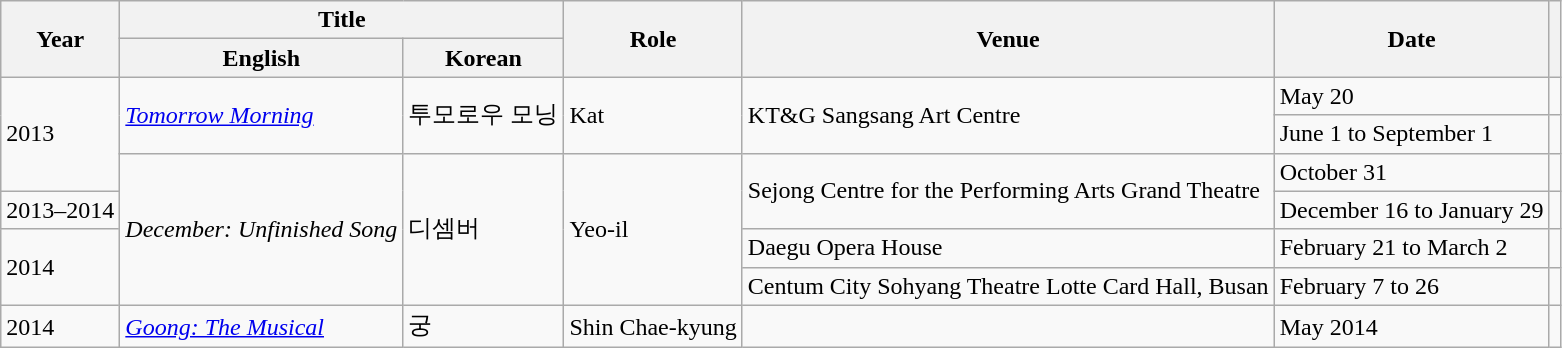<table class="wikitable plainrowheaders sortable" style="text-align:left; font-size:100%">
<tr>
<th rowspan="2" scope="col">Year</th>
<th colspan="2" scope="col">Title</th>
<th rowspan="2" scope="col">Role</th>
<th rowspan="2" scope="col" class="unsortable">Venue</th>
<th rowspan="2" scope="col">Date</th>
<th rowspan="2" scope="col" class="unsortable"></th>
</tr>
<tr>
<th>English</th>
<th>Korean</th>
</tr>
<tr>
<td rowspan="3">2013</td>
<td rowspan="2"><em><a href='#'>Tomorrow Morning</a></em></td>
<td rowspan="2">투모로우 모닝</td>
<td rowspan="2">Kat</td>
<td rowspan="2">KT&G Sangsang Art Centre</td>
<td>May 20</td>
<td></td>
</tr>
<tr>
<td>June 1 to September 1</td>
<td></td>
</tr>
<tr>
<td rowspan="4"><em>December: Unfinished Song</em></td>
<td rowspan="4">디셈버</td>
<td rowspan="4">Yeo-il</td>
<td rowspan="2">Sejong Centre for the Performing Arts Grand Theatre</td>
<td>October 31</td>
<td></td>
</tr>
<tr>
<td>2013–2014</td>
<td>December 16 to January 29</td>
<td></td>
</tr>
<tr>
<td rowspan="2">2014</td>
<td>Daegu Opera House</td>
<td>February 21 to March 2</td>
<td></td>
</tr>
<tr>
<td>Centum City Sohyang Theatre Lotte Card Hall, Busan</td>
<td>February 7 to 26</td>
<td></td>
</tr>
<tr>
<td>2014</td>
<td><em><a href='#'>Goong: The Musical</a></em></td>
<td>궁</td>
<td>Shin Chae-kyung</td>
<td></td>
<td>May 2014</td>
<td></td>
</tr>
</table>
